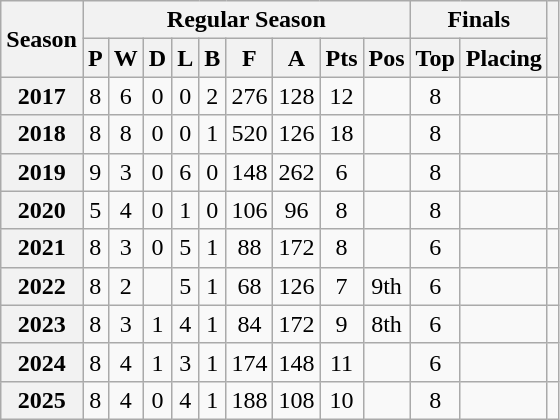<table class="wikitable" style="text-align: center">
<tr>
<th rowspan="2" scope="col">Season</th>
<th colspan="9" scope="col">Regular Season</th>
<th colspan="2" scope="col">Finals</th>
<th rowspan="2" scope="col"></th>
</tr>
<tr>
<th scope="col">P</th>
<th scope="col">W</th>
<th scope="col">D</th>
<th scope="col">L</th>
<th scope="col">B</th>
<th scope="col">F</th>
<th scope="col">A</th>
<th scope="col">Pts</th>
<th scope="col">Pos</th>
<th scope="col">Top</th>
<th scope="col">Placing</th>
</tr>
<tr>
<th scope="row">2017</th>
<td>8</td>
<td>6</td>
<td>0</td>
<td>0</td>
<td>2</td>
<td>276</td>
<td>128</td>
<td>12</td>
<td></td>
<td>8</td>
<td></td>
<td></td>
</tr>
<tr>
<th scope="row">2018</th>
<td>8</td>
<td>8</td>
<td>0</td>
<td>0</td>
<td>1</td>
<td>520</td>
<td>126</td>
<td>18</td>
<td></td>
<td>8</td>
<td></td>
<td></td>
</tr>
<tr>
<th scope="row">2019</th>
<td>9</td>
<td>3</td>
<td>0</td>
<td>6</td>
<td>0</td>
<td>148</td>
<td>262</td>
<td>6</td>
<td></td>
<td>8</td>
<td></td>
<td></td>
</tr>
<tr>
<th scope="row">2020</th>
<td>5</td>
<td>4</td>
<td>0</td>
<td>1</td>
<td>0</td>
<td>106</td>
<td>96</td>
<td>8</td>
<td><em></em></td>
<td>8</td>
<td></td>
<td></td>
</tr>
<tr>
<th scope="row">2021</th>
<td>8</td>
<td>3</td>
<td>0</td>
<td>5</td>
<td>1</td>
<td>88</td>
<td>172</td>
<td>8</td>
<td></td>
<td>6</td>
<td></td>
<td></td>
</tr>
<tr>
<th scope="row">2022</th>
<td>8</td>
<td>2</td>
<td></td>
<td>5</td>
<td>1</td>
<td>68</td>
<td>126</td>
<td>7</td>
<td>9th</td>
<td>6</td>
<td></td>
<td></td>
</tr>
<tr>
<th scope="row">2023</th>
<td>8</td>
<td>3</td>
<td>1</td>
<td>4</td>
<td>1</td>
<td>84</td>
<td>172</td>
<td>9</td>
<td>8th</td>
<td>6</td>
<td></td>
<td></td>
</tr>
<tr>
<th scope="row">2024</th>
<td>8</td>
<td>4</td>
<td>1</td>
<td>3</td>
<td>1</td>
<td>174</td>
<td>148</td>
<td>11</td>
<td></td>
<td>6</td>
<td></td>
<td></td>
</tr>
<tr>
<th scope="row">2025</th>
<td>8</td>
<td>4</td>
<td>0</td>
<td>4</td>
<td>1</td>
<td>188</td>
<td>108</td>
<td>10</td>
<td></td>
<td>8</td>
<td></td>
<td></td>
</tr>
</table>
